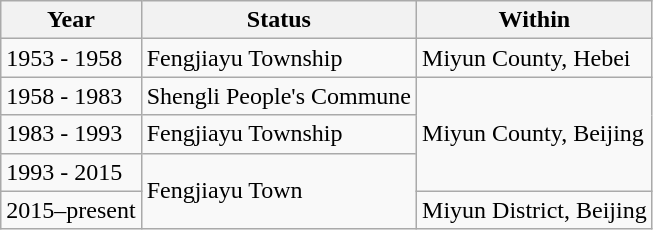<table class="wikitable">
<tr>
<th>Year</th>
<th>Status</th>
<th>Within</th>
</tr>
<tr>
<td>1953 - 1958</td>
<td>Fengjiayu Township</td>
<td>Miyun County, Hebei</td>
</tr>
<tr>
<td>1958 - 1983</td>
<td>Shengli People's Commune</td>
<td rowspan="3">Miyun County, Beijing</td>
</tr>
<tr>
<td>1983 - 1993</td>
<td>Fengjiayu Township</td>
</tr>
<tr>
<td>1993 - 2015</td>
<td rowspan="2">Fengjiayu Town</td>
</tr>
<tr>
<td>2015–present</td>
<td>Miyun District, Beijing</td>
</tr>
</table>
